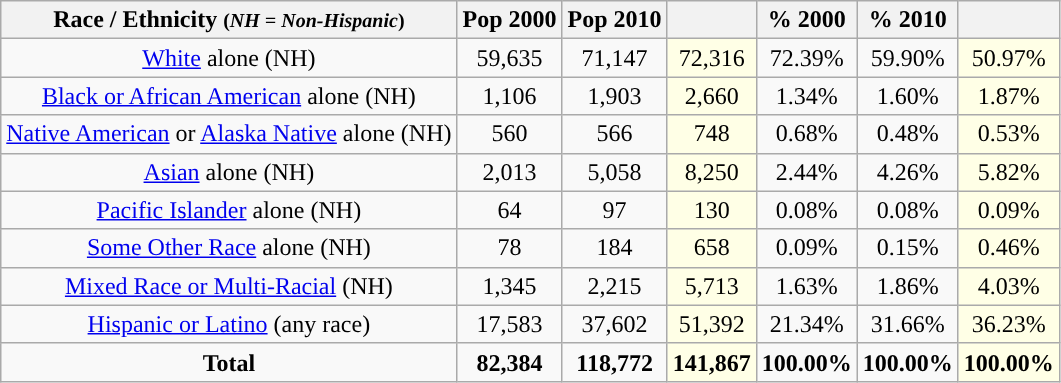<table class="wikitable" style="text-align:center;">
<tr>
<th>Race / Ethnicity <small>(<em>NH = Non-Hispanic</em>)</small></th>
<th>Pop 2000</th>
<th>Pop 2010</th>
<th></th>
<th>% 2000</th>
<th>% 2010</th>
<th></th>
</tr>
<tr>
<td><a href='#'>White</a> alone (NH)</td>
<td>59,635</td>
<td>71,147</td>
<td style='background: #ffffe6;'>72,316</td>
<td>72.39%</td>
<td>59.90%</td>
<td style='background: #ffffe6;'>50.97%</td>
</tr>
<tr>
<td><a href='#'>Black or African American</a> alone (NH)</td>
<td>1,106</td>
<td>1,903</td>
<td style='background: #ffffe6;'>2,660</td>
<td>1.34%</td>
<td>1.60%</td>
<td style='background: #ffffe6;'>1.87%</td>
</tr>
<tr>
<td><a href='#'>Native American</a> or <a href='#'>Alaska Native</a> alone (NH)</td>
<td>560</td>
<td>566</td>
<td style='background: #ffffe6;'>748</td>
<td>0.68%</td>
<td>0.48%</td>
<td style='background: #ffffe6;'>0.53%</td>
</tr>
<tr>
<td><a href='#'>Asian</a> alone (NH)</td>
<td>2,013</td>
<td>5,058</td>
<td style='background: #ffffe6;'>8,250</td>
<td>2.44%</td>
<td>4.26%</td>
<td style='background: #ffffe6;'>5.82%</td>
</tr>
<tr>
<td><a href='#'>Pacific Islander</a> alone (NH)</td>
<td>64</td>
<td>97</td>
<td style='background: #ffffe6;'>130</td>
<td>0.08%</td>
<td>0.08%</td>
<td style='background: #ffffe6;'>0.09%</td>
</tr>
<tr>
<td><a href='#'>Some Other Race</a> alone (NH)</td>
<td>78</td>
<td>184</td>
<td style='background: #ffffe6;'>658</td>
<td>0.09%</td>
<td>0.15%</td>
<td style='background: #ffffe6;'>0.46%</td>
</tr>
<tr>
<td><a href='#'>Mixed Race or Multi-Racial</a> (NH)</td>
<td>1,345</td>
<td>2,215</td>
<td style='background: #ffffe6;'>5,713</td>
<td>1.63%</td>
<td>1.86%</td>
<td style='background: #ffffe6;'>4.03%</td>
</tr>
<tr>
<td><a href='#'>Hispanic or Latino</a> (any race)</td>
<td>17,583</td>
<td>37,602</td>
<td style='background: #ffffe6;'>51,392</td>
<td>21.34%</td>
<td>31.66%</td>
<td style='background: #ffffe6;'>36.23%</td>
</tr>
<tr>
<td><strong>Total</strong></td>
<td><strong>82,384</strong></td>
<td><strong>118,772</strong></td>
<td style='background: #ffffe6;'><strong>141,867</strong></td>
<td><strong>100.00%</strong></td>
<td><strong>100.00%</strong></td>
<td style='background: #ffffe6;'><strong>100.00%</strong></td>
</tr>
</table>
